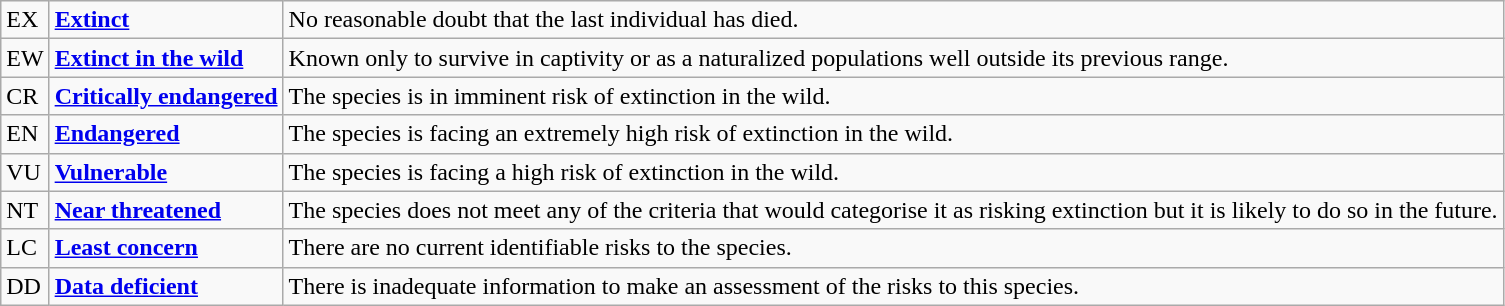<table class="wikitable" style="text-align:left">
<tr>
<td>EX</td>
<td><strong><a href='#'>Extinct</a></strong></td>
<td>No reasonable doubt that the last individual has died.</td>
</tr>
<tr>
<td>EW</td>
<td><strong><a href='#'>Extinct in the wild</a></strong></td>
<td>Known only to survive in captivity or as a naturalized populations well outside its previous range.</td>
</tr>
<tr>
<td>CR</td>
<td><strong><a href='#'>Critically endangered</a></strong></td>
<td>The species is in imminent risk of extinction in the wild.</td>
</tr>
<tr>
<td>EN</td>
<td><strong><a href='#'>Endangered</a></strong></td>
<td>The species is facing an extremely high risk of extinction in the wild.</td>
</tr>
<tr>
<td>VU</td>
<td><strong><a href='#'>Vulnerable</a></strong></td>
<td>The species is facing a high risk of extinction in the wild.</td>
</tr>
<tr>
<td>NT</td>
<td><strong><a href='#'>Near threatened</a></strong></td>
<td>The species does not meet any of the criteria that would categorise it as risking extinction but it is likely to do so in the future.</td>
</tr>
<tr>
<td>LC</td>
<td><strong><a href='#'>Least concern</a></strong></td>
<td>There are no current identifiable risks to the species.</td>
</tr>
<tr>
<td>DD</td>
<td><strong><a href='#'>Data deficient</a></strong></td>
<td>There is inadequate information to make an assessment of the risks to this species.</td>
</tr>
</table>
